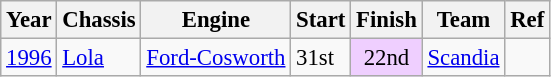<table class="wikitable" style="font-size: 95%;">
<tr>
<th>Year</th>
<th>Chassis</th>
<th>Engine</th>
<th>Start</th>
<th>Finish</th>
<th>Team</th>
<th>Ref</th>
</tr>
<tr>
<td><a href='#'>1996</a></td>
<td><a href='#'>Lola</a></td>
<td><a href='#'>Ford-Cosworth</a></td>
<td>31st</td>
<td align=center style="background:#EFCFFF;">22nd</td>
<td><a href='#'>Scandia</a></td>
<td></td>
</tr>
</table>
